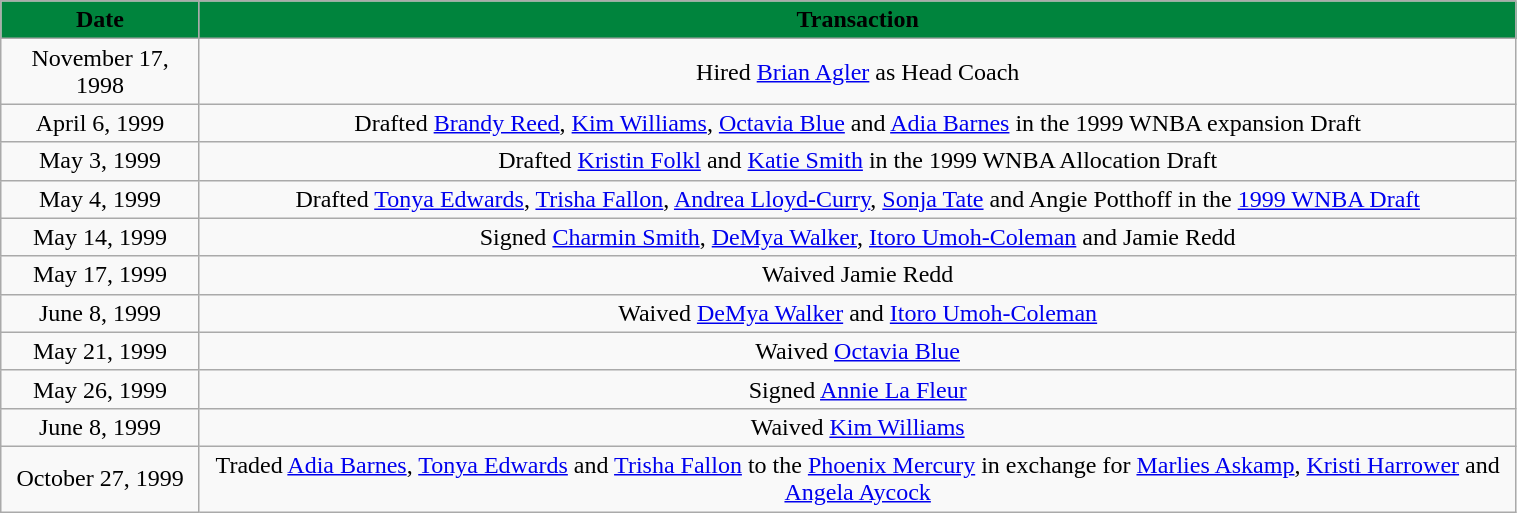<table class="wikitable" style="width:80%; text-align: center;">
<tr>
<th style="background: #00843D" width=125"><span>Date</span></th>
<th style="background: #00843D"><span>Transaction</span></th>
</tr>
<tr>
<td>November 17, 1998</td>
<td>Hired <a href='#'>Brian Agler</a> as Head Coach</td>
</tr>
<tr>
<td>April 6, 1999</td>
<td>Drafted <a href='#'>Brandy Reed</a>, <a href='#'>Kim Williams</a>, <a href='#'>Octavia Blue</a> and <a href='#'>Adia Barnes</a> in the 1999 WNBA expansion Draft</td>
</tr>
<tr>
<td>May 3, 1999</td>
<td>Drafted <a href='#'>Kristin Folkl</a> and <a href='#'>Katie Smith</a> in the 1999 WNBA Allocation Draft</td>
</tr>
<tr>
<td>May 4, 1999</td>
<td>Drafted <a href='#'>Tonya Edwards</a>, <a href='#'>Trisha Fallon</a>, <a href='#'>Andrea Lloyd-Curry</a>, <a href='#'>Sonja Tate</a> and Angie Potthoff in the <a href='#'>1999 WNBA Draft</a></td>
</tr>
<tr>
<td>May 14, 1999</td>
<td>Signed <a href='#'>Charmin Smith</a>, <a href='#'>DeMya Walker</a>, <a href='#'>Itoro Umoh-Coleman</a> and Jamie Redd</td>
</tr>
<tr>
<td>May 17, 1999</td>
<td>Waived Jamie Redd</td>
</tr>
<tr>
<td>June 8, 1999</td>
<td>Waived <a href='#'>DeMya Walker</a> and <a href='#'>Itoro Umoh-Coleman</a></td>
</tr>
<tr>
<td>May 21, 1999</td>
<td>Waived <a href='#'>Octavia Blue</a></td>
</tr>
<tr>
<td>May 26, 1999</td>
<td>Signed <a href='#'>Annie La Fleur</a></td>
</tr>
<tr>
<td>June 8, 1999</td>
<td>Waived <a href='#'>Kim Williams</a></td>
</tr>
<tr>
<td>October 27, 1999</td>
<td>Traded <a href='#'>Adia Barnes</a>, <a href='#'>Tonya Edwards</a> and <a href='#'>Trisha Fallon</a> to the <a href='#'>Phoenix Mercury</a> in exchange for <a href='#'>Marlies Askamp</a>, <a href='#'>Kristi Harrower</a> and <a href='#'>Angela Aycock</a></td>
</tr>
</table>
